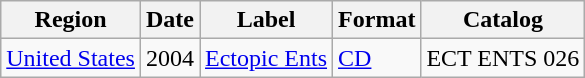<table class="wikitable">
<tr>
<th>Region</th>
<th>Date</th>
<th>Label</th>
<th>Format</th>
<th>Catalog</th>
</tr>
<tr>
<td><a href='#'>United States</a></td>
<td>2004</td>
<td><a href='#'>Ectopic Ents</a></td>
<td><a href='#'>CD</a></td>
<td>ECT ENTS 026</td>
</tr>
</table>
